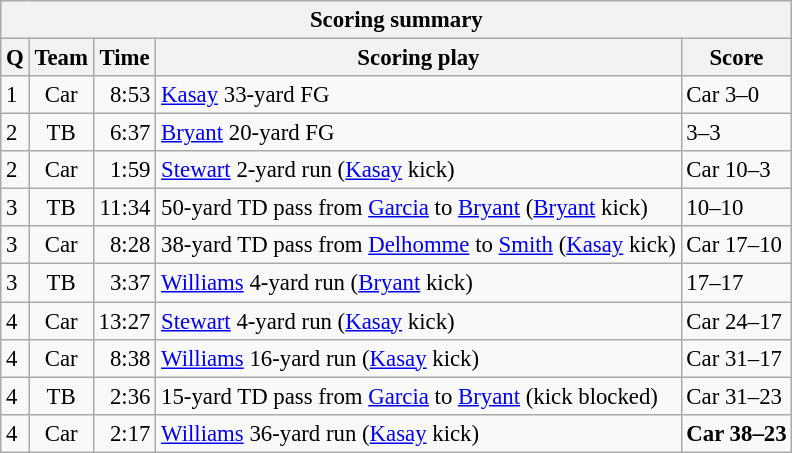<table class="wikitable" style="font-size: 95%">
<tr>
<th colspan=5>Scoring summary</th>
</tr>
<tr>
<th>Q</th>
<th>Team</th>
<th>Time</th>
<th>Scoring play</th>
<th>Score</th>
</tr>
<tr>
<td>1</td>
<td align=center>Car</td>
<td align=right>8:53</td>
<td><a href='#'>Kasay</a> 33-yard FG</td>
<td>Car 3–0</td>
</tr>
<tr>
<td>2</td>
<td align=center>TB</td>
<td align=right>6:37</td>
<td><a href='#'>Bryant</a> 20-yard FG</td>
<td>3–3</td>
</tr>
<tr>
<td>2</td>
<td align=center>Car</td>
<td align=right>1:59</td>
<td><a href='#'>Stewart</a> 2-yard run (<a href='#'>Kasay</a> kick)</td>
<td>Car 10–3</td>
</tr>
<tr>
<td>3</td>
<td align=center>TB</td>
<td align=right>11:34</td>
<td>50-yard TD pass from <a href='#'>Garcia</a> to <a href='#'>Bryant</a> (<a href='#'>Bryant</a> kick)</td>
<td>10–10</td>
</tr>
<tr>
<td>3</td>
<td align=center>Car</td>
<td align=right>8:28</td>
<td>38-yard TD pass from <a href='#'>Delhomme</a> to <a href='#'>Smith</a> (<a href='#'>Kasay</a> kick)</td>
<td>Car 17–10</td>
</tr>
<tr>
<td>3</td>
<td align=center>TB</td>
<td align=right>3:37</td>
<td><a href='#'>Williams</a> 4-yard run (<a href='#'>Bryant</a> kick)</td>
<td>17–17</td>
</tr>
<tr>
<td>4</td>
<td align=center>Car</td>
<td align=right>13:27</td>
<td><a href='#'>Stewart</a> 4-yard run (<a href='#'>Kasay</a> kick)</td>
<td>Car 24–17</td>
</tr>
<tr>
<td>4</td>
<td align=center>Car</td>
<td align=right>8:38</td>
<td><a href='#'>Williams</a> 16-yard run (<a href='#'>Kasay</a> kick)</td>
<td>Car 31–17</td>
</tr>
<tr>
<td>4</td>
<td align=center>TB</td>
<td align=right>2:36</td>
<td>15-yard TD pass from <a href='#'>Garcia</a> to <a href='#'>Bryant</a> (kick blocked)</td>
<td>Car 31–23</td>
</tr>
<tr>
<td>4</td>
<td align=center>Car</td>
<td align=right>2:17</td>
<td><a href='#'>Williams</a> 36-yard run (<a href='#'>Kasay</a> kick)</td>
<td><strong>Car 38–23</strong></td>
</tr>
</table>
